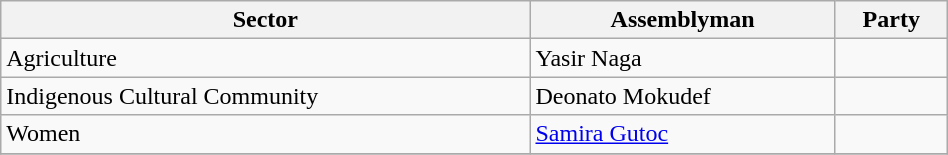<table class="wikitable" width=50%; colspan= 4>
<tr>
<th>Sector</th>
<th>Assemblyman</th>
<th>Party</th>
</tr>
<tr>
<td>Agriculture</td>
<td>Yasir Naga</td>
<td></td>
</tr>
<tr>
<td>Indigenous Cultural Community</td>
<td>Deonato Mokudef</td>
<td></td>
</tr>
<tr>
<td>Women</td>
<td><a href='#'>Samira Gutoc</a></td>
<td></td>
</tr>
<tr>
</tr>
</table>
